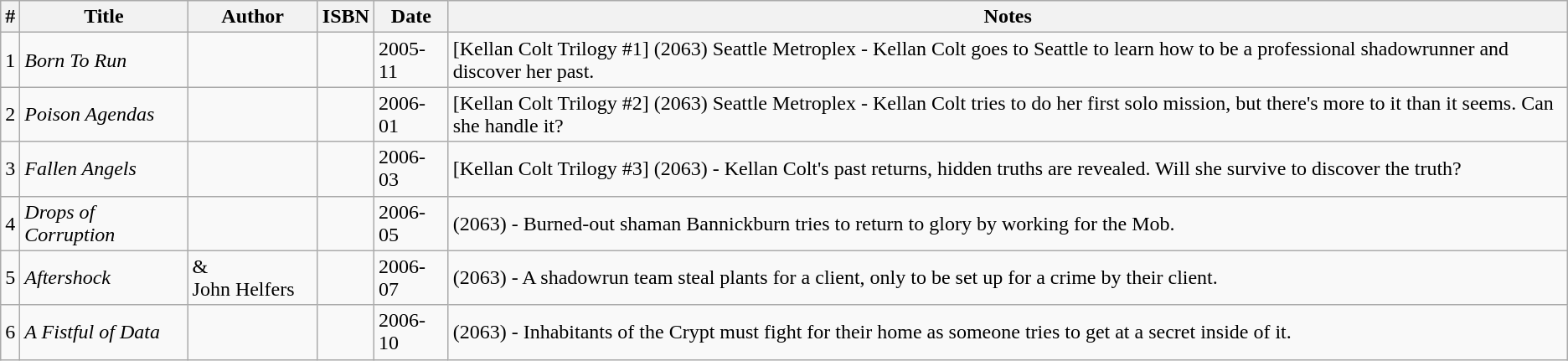<table class="sortable wikitable">
<tr>
<th>#</th>
<th>Title</th>
<th>Author</th>
<th>ISBN</th>
<th>Date</th>
<th>Notes</th>
</tr>
<tr>
<td align="center">1</td>
<td><em>Born To Run</em></td>
<td></td>
<td></td>
<td>2005-11</td>
<td>[Kellan Colt Trilogy #1] (2063) Seattle Metroplex - Kellan Colt goes to Seattle to learn how to be a professional shadowrunner and discover her past.</td>
</tr>
<tr>
<td align="center">2</td>
<td><em>Poison Agendas</em></td>
<td></td>
<td></td>
<td>2006-01</td>
<td>[Kellan Colt Trilogy #2] (2063) Seattle Metroplex - Kellan Colt tries to do her first solo mission, but there's more to it than it seems. Can she handle it?</td>
</tr>
<tr>
<td align="center">3</td>
<td><em>Fallen Angels</em></td>
<td></td>
<td></td>
<td>2006-03</td>
<td>[Kellan Colt Trilogy #3] (2063) - Kellan Colt's past returns, hidden truths are revealed. Will she survive to discover the truth?</td>
</tr>
<tr>
<td align="center">4</td>
<td><em>Drops of Corruption</em></td>
<td></td>
<td></td>
<td>2006-05</td>
<td>(2063) - Burned-out shaman Bannickburn tries to return to glory by working for the Mob.</td>
</tr>
<tr>
<td align="center">5</td>
<td><em>Aftershock</em></td>
<td> & John Helfers</td>
<td></td>
<td>2006-07</td>
<td>(2063) - A shadowrun team steal plants for a client, only to be set up for a crime by their client.</td>
</tr>
<tr>
<td align="center">6</td>
<td><em>A Fistful of Data</em></td>
<td></td>
<td></td>
<td>2006-10</td>
<td>(2063) - Inhabitants of the Crypt must fight for their home as someone tries to get at a secret inside of it.</td>
</tr>
</table>
